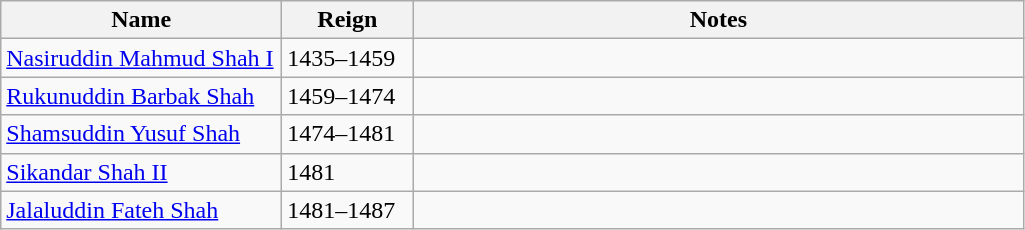<table class="wikitable">
<tr>
<th style="width:180px;">Name</th>
<th style="width:80px;">Reign</th>
<th style="width:400px;">Notes</th>
</tr>
<tr>
<td><a href='#'>Nasiruddin Mahmud Shah I</a></td>
<td>1435–1459</td>
<td></td>
</tr>
<tr>
<td><a href='#'>Rukunuddin Barbak Shah</a></td>
<td>1459–1474</td>
<td></td>
</tr>
<tr>
<td><a href='#'>Shamsuddin Yusuf Shah</a></td>
<td>1474–1481</td>
<td></td>
</tr>
<tr>
<td><a href='#'>Sikandar Shah II</a></td>
<td>1481</td>
<td></td>
</tr>
<tr>
<td><a href='#'>Jalaluddin Fateh Shah</a></td>
<td>1481–1487</td>
<td></td>
</tr>
</table>
